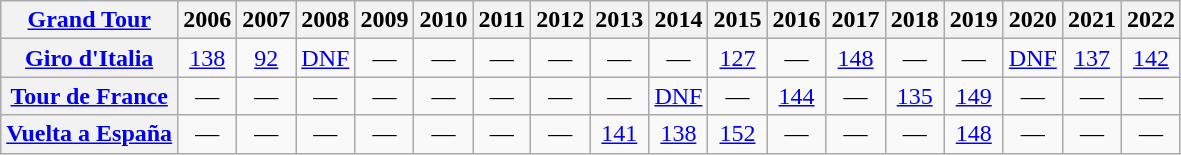<table class="wikitable plainrowheaders">
<tr>
<th scope="col"><a href='#'>Grand Tour</a></th>
<th scope="col">2006</th>
<th scope="col">2007</th>
<th scope="col">2008</th>
<th scope="col">2009</th>
<th scope="col">2010</th>
<th scope="col">2011</th>
<th scope="col">2012</th>
<th scope="col">2013</th>
<th scope="col">2014</th>
<th scope="col">2015</th>
<th scope="col">2016</th>
<th scope="col">2017</th>
<th scope="col">2018</th>
<th scope="col">2019</th>
<th scope="col">2020</th>
<th scope="col">2021</th>
<th scope="col">2022</th>
</tr>
<tr style="text-align:center;">
<th scope="row"> <a href='#'>Giro d'Italia</a></th>
<td><a href='#'>138</a></td>
<td><a href='#'>92</a></td>
<td><a href='#'>DNF</a></td>
<td>—</td>
<td>—</td>
<td>—</td>
<td>—</td>
<td>—</td>
<td>—</td>
<td><a href='#'>127</a></td>
<td>—</td>
<td><a href='#'>148</a></td>
<td>—</td>
<td>—</td>
<td><a href='#'>DNF</a></td>
<td><a href='#'>137</a></td>
<td><a href='#'>142</a></td>
</tr>
<tr style="text-align:center;">
<th scope="row"> <a href='#'>Tour de France</a></th>
<td>—</td>
<td>—</td>
<td>—</td>
<td>—</td>
<td>—</td>
<td>—</td>
<td>—</td>
<td>—</td>
<td><a href='#'>DNF</a></td>
<td>—</td>
<td><a href='#'>144</a></td>
<td>—</td>
<td><a href='#'>135</a></td>
<td><a href='#'>149</a></td>
<td>—</td>
<td>—</td>
<td>—</td>
</tr>
<tr style="text-align:center;">
<th scope="row"> <a href='#'>Vuelta a España</a></th>
<td>—</td>
<td>—</td>
<td>—</td>
<td>—</td>
<td>—</td>
<td>—</td>
<td>—</td>
<td><a href='#'>141</a></td>
<td><a href='#'>138</a></td>
<td><a href='#'>152</a></td>
<td>—</td>
<td>—</td>
<td>—</td>
<td><a href='#'>148</a></td>
<td>—</td>
<td>—</td>
<td>—</td>
</tr>
</table>
